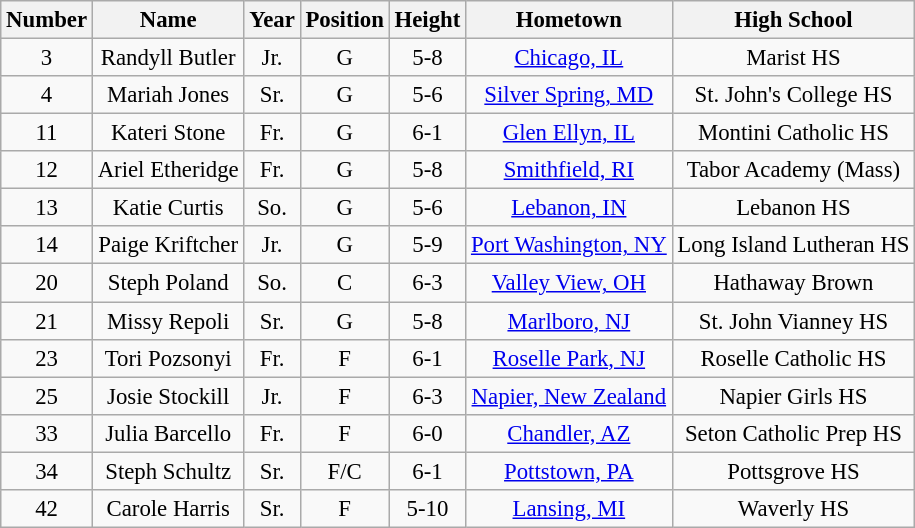<table class="wikitable sortable " style="text-align: center;font-size: 95%;">
<tr>
<th>Number</th>
<th>Name</th>
<th>Year</th>
<th>Position</th>
<th>Height</th>
<th>Hometown</th>
<th>High School</th>
</tr>
<tr>
<td>3</td>
<td>Randyll Butler</td>
<td>Jr.</td>
<td>G</td>
<td>5-8</td>
<td><a href='#'>Chicago, IL</a></td>
<td>Marist HS</td>
</tr>
<tr>
<td>4</td>
<td>Mariah Jones</td>
<td>Sr.</td>
<td>G</td>
<td>5-6</td>
<td><a href='#'>Silver Spring, MD</a></td>
<td>St. John's College HS</td>
</tr>
<tr>
<td>11</td>
<td>Kateri Stone</td>
<td>Fr.</td>
<td>G</td>
<td>6-1</td>
<td><a href='#'>Glen Ellyn, IL</a></td>
<td>Montini Catholic HS</td>
</tr>
<tr>
<td>12</td>
<td>Ariel Etheridge</td>
<td>Fr.</td>
<td>G</td>
<td>5-8</td>
<td><a href='#'>Smithfield, RI</a></td>
<td>Tabor Academy (Mass)</td>
</tr>
<tr>
<td>13</td>
<td>Katie Curtis</td>
<td>So.</td>
<td>G</td>
<td>5-6</td>
<td><a href='#'>Lebanon, IN</a></td>
<td>Lebanon HS</td>
</tr>
<tr>
<td>14</td>
<td>Paige Kriftcher</td>
<td>Jr.</td>
<td>G</td>
<td>5-9</td>
<td><a href='#'>Port Washington, NY</a></td>
<td>Long Island Lutheran HS</td>
</tr>
<tr>
<td>20</td>
<td>Steph Poland</td>
<td>So.</td>
<td>C</td>
<td>6-3</td>
<td><a href='#'>Valley View, OH</a></td>
<td>Hathaway Brown</td>
</tr>
<tr>
<td>21</td>
<td>Missy Repoli</td>
<td>Sr.</td>
<td>G</td>
<td>5-8</td>
<td><a href='#'>Marlboro, NJ</a></td>
<td>St. John Vianney HS</td>
</tr>
<tr>
<td>23</td>
<td>Tori Pozsonyi</td>
<td>Fr.</td>
<td>F</td>
<td>6-1</td>
<td><a href='#'>Roselle Park, NJ</a></td>
<td>Roselle Catholic HS</td>
</tr>
<tr>
<td>25</td>
<td>Josie Stockill</td>
<td>Jr.</td>
<td>F</td>
<td>6-3</td>
<td><a href='#'>Napier, New Zealand</a></td>
<td>Napier Girls HS</td>
</tr>
<tr>
<td>33</td>
<td>Julia Barcello</td>
<td>Fr.</td>
<td>F</td>
<td>6-0</td>
<td><a href='#'>Chandler, AZ</a></td>
<td>Seton Catholic Prep HS</td>
</tr>
<tr>
<td>34</td>
<td>Steph Schultz</td>
<td>Sr.</td>
<td>F/C</td>
<td>6-1</td>
<td><a href='#'>Pottstown, PA</a></td>
<td>Pottsgrove HS</td>
</tr>
<tr>
<td>42</td>
<td>Carole Harris</td>
<td>Sr.</td>
<td>F</td>
<td>5-10</td>
<td><a href='#'>Lansing, MI</a></td>
<td>Waverly HS</td>
</tr>
</table>
